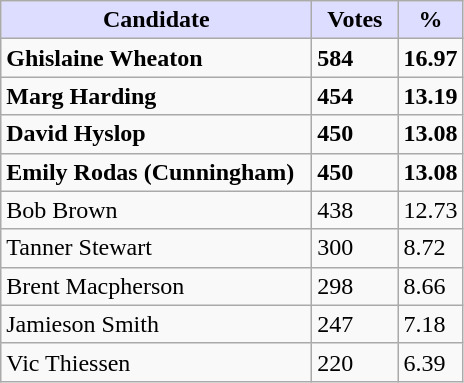<table class="wikitable">
<tr>
<th style="background:#ddf; width:200px;">Candidate</th>
<th style="background:#ddf; width:50px;">Votes</th>
<th style="background:#ddf; width:30px;">%</th>
</tr>
<tr>
<td><strong>Ghislaine Wheaton</strong></td>
<td><strong>584</strong></td>
<td><strong>16.97</strong></td>
</tr>
<tr>
<td><strong>Marg Harding</strong></td>
<td><strong>454</strong></td>
<td><strong>13.19</strong></td>
</tr>
<tr>
<td><strong>David Hyslop</strong></td>
<td><strong>450</strong></td>
<td><strong>13.08</strong></td>
</tr>
<tr>
<td><strong>Emily Rodas (Cunningham)</strong></td>
<td><strong>450</strong></td>
<td><strong>13.08</strong></td>
</tr>
<tr>
<td>Bob Brown</td>
<td>438</td>
<td>12.73</td>
</tr>
<tr>
<td>Tanner Stewart</td>
<td>300</td>
<td>8.72</td>
</tr>
<tr>
<td>Brent Macpherson</td>
<td>298</td>
<td>8.66</td>
</tr>
<tr>
<td>Jamieson Smith</td>
<td>247</td>
<td>7.18</td>
</tr>
<tr>
<td>Vic Thiessen</td>
<td>220</td>
<td>6.39</td>
</tr>
</table>
